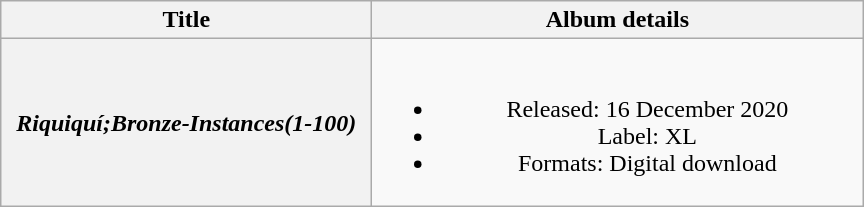<table class="wikitable plainrowheaders" style="text-align:center;">
<tr>
<th scope="col" style="width:15em;">Title</th>
<th scope="col" style="width:20em;">Album details</th>
</tr>
<tr>
<th scope="row"><em>Riquiquí;Bronze-Instances(1-100)</em></th>
<td><br><ul><li>Released: 16 December 2020</li><li>Label: XL</li><li>Formats: Digital download</li></ul></td>
</tr>
</table>
